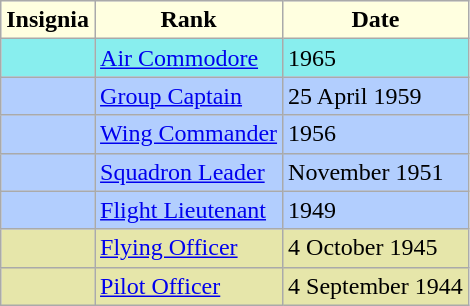<table class="wikitable">
<tr>
<th style="background:#FFFFE0">Insignia</th>
<th style="background:#FFFFE0">Rank</th>
<th style="background:#FFFFE0">Date</th>
</tr>
<tr>
<td style="background:#88EEEE;"> </td>
<td style="background:#88EEEE;"><a href='#'>Air Commodore</a></td>
<td style="background:#88EEEE;">1965</td>
</tr>
<tr>
<td style="background:#b2cefe;"></td>
<td style="background:#b2cefe;"><a href='#'>Group Captain</a></td>
<td style="background:#b2cefe;">25 April 1959</td>
</tr>
<tr>
<td style="background:#b2cefe;"></td>
<td style="background:#b2cefe;"><a href='#'>Wing Commander</a></td>
<td style="background:#b2cefe;">1956</td>
</tr>
<tr>
<td style="background:#b2cefe;"></td>
<td style="background:#b2cefe;"><a href='#'>Squadron Leader</a></td>
<td style="background:#b2cefe;">November 1951</td>
</tr>
<tr>
<td style="background:#b2cefe;"></td>
<td style="background:#b2cefe;"><a href='#'>Flight Lieutenant</a></td>
<td style="background:#b2cefe;">1949</td>
</tr>
<tr>
<td style="background:#e6e6aa;"></td>
<td style="background:#e6e6aa;"><a href='#'>Flying Officer</a></td>
<td style="background:#e6e6aa;">4 October 1945</td>
</tr>
<tr>
<td style="background:#e6e6aa;"></td>
<td style="background:#e6e6aa;"><a href='#'>Pilot Officer</a></td>
<td style="background:#e6e6aa;">4 September 1944</td>
</tr>
</table>
